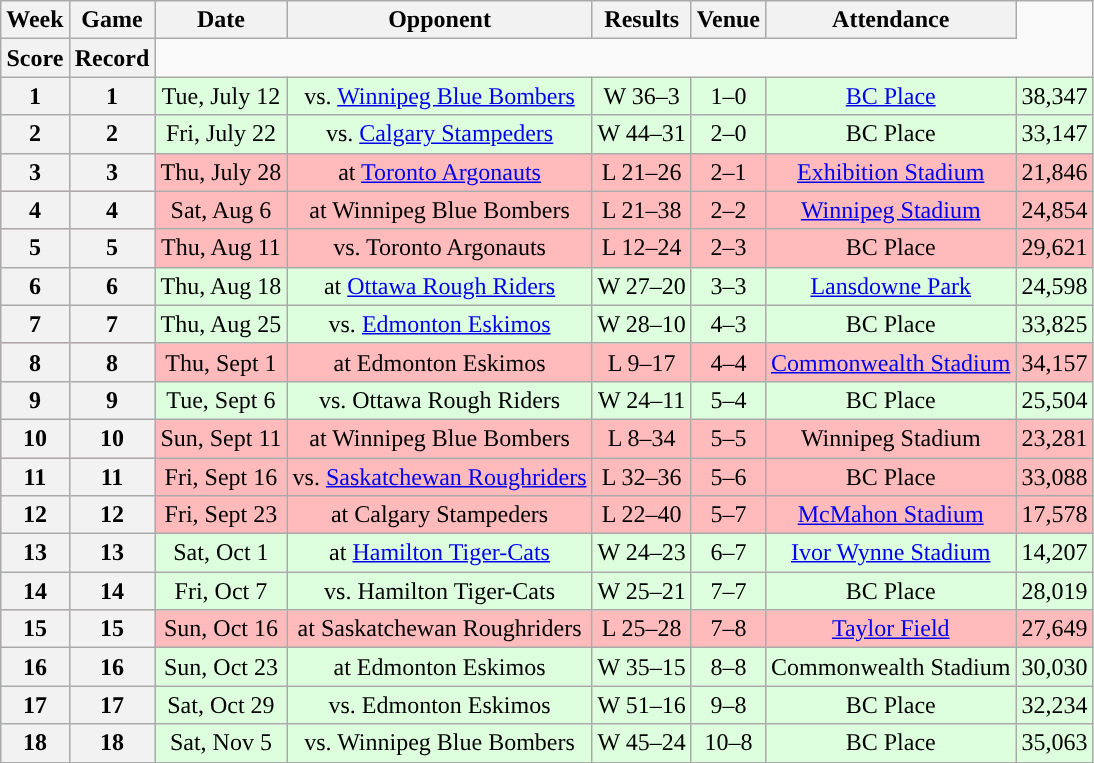<table class="wikitable" style="text-align:center">
<tr>
<th>Week</th>
<th>Game</th>
<th>Date</th>
<th>Opponent</th>
<th>Results</th>
<th>Venue</th>
<th>Attendance</th>
</tr>
<tr>
<th>Score</th>
<th>Record</th>
</tr>
<tr style="background:#ddffdd">
<th>1</th>
<th>1</th>
<td>Tue, July 12</td>
<td>vs. <a href='#'>Winnipeg Blue Bombers</a></td>
<td>W 36–3</td>
<td>1–0</td>
<td><a href='#'>BC Place</a></td>
<td>38,347</td>
</tr>
<tr style="background:#ddffdd">
<th>2</th>
<th>2</th>
<td>Fri, July 22</td>
<td>vs. <a href='#'>Calgary Stampeders</a></td>
<td>W 44–31</td>
<td>2–0</td>
<td>BC Place</td>
<td>33,147</td>
</tr>
<tr style="background:#ffbbbb">
<th>3</th>
<th>3</th>
<td>Thu, July 28</td>
<td>at <a href='#'>Toronto Argonauts</a></td>
<td>L 21–26</td>
<td>2–1</td>
<td><a href='#'>Exhibition Stadium</a></td>
<td>21,846</td>
</tr>
<tr style="background:#ffbbbb">
<th>4</th>
<th>4</th>
<td>Sat, Aug 6</td>
<td>at Winnipeg Blue Bombers</td>
<td>L 21–38</td>
<td>2–2</td>
<td><a href='#'>Winnipeg Stadium</a></td>
<td>24,854</td>
</tr>
<tr style="background:#ffbbbb">
<th>5</th>
<th>5</th>
<td>Thu, Aug 11</td>
<td>vs. Toronto Argonauts</td>
<td>L 12–24</td>
<td>2–3</td>
<td>BC Place</td>
<td>29,621</td>
</tr>
<tr style="background:#ddffdd">
<th>6</th>
<th>6</th>
<td>Thu, Aug 18</td>
<td>at <a href='#'>Ottawa Rough Riders</a></td>
<td>W 27–20</td>
<td>3–3</td>
<td><a href='#'>Lansdowne Park</a></td>
<td>24,598</td>
</tr>
<tr style="background:#ddffdd">
<th>7</th>
<th>7</th>
<td>Thu, Aug 25</td>
<td>vs. <a href='#'>Edmonton Eskimos</a></td>
<td>W 28–10</td>
<td>4–3</td>
<td>BC Place</td>
<td>33,825</td>
</tr>
<tr style="background:#ffbbbb">
<th>8</th>
<th>8</th>
<td>Thu, Sept 1</td>
<td>at Edmonton Eskimos</td>
<td>L 9–17</td>
<td>4–4</td>
<td><a href='#'>Commonwealth Stadium</a></td>
<td>34,157</td>
</tr>
<tr style="background:#ddffdd">
<th>9</th>
<th>9</th>
<td>Tue, Sept 6</td>
<td>vs. Ottawa Rough Riders</td>
<td>W 24–11</td>
<td>5–4</td>
<td>BC Place</td>
<td>25,504</td>
</tr>
<tr style="background:#ffbbbb">
<th>10</th>
<th>10</th>
<td>Sun, Sept 11</td>
<td>at Winnipeg Blue Bombers</td>
<td>L 8–34</td>
<td>5–5</td>
<td>Winnipeg Stadium</td>
<td>23,281</td>
</tr>
<tr style="background:#ffbbbb">
<th>11</th>
<th>11</th>
<td>Fri, Sept 16</td>
<td>vs. <a href='#'>Saskatchewan Roughriders</a></td>
<td>L 32–36</td>
<td>5–6</td>
<td>BC Place</td>
<td>33,088</td>
</tr>
<tr style="background:#ffbbbb">
<th>12</th>
<th>12</th>
<td>Fri, Sept 23</td>
<td>at Calgary Stampeders</td>
<td>L 22–40</td>
<td>5–7</td>
<td><a href='#'>McMahon Stadium</a></td>
<td>17,578</td>
</tr>
<tr style="background:#ddffdd">
<th>13</th>
<th>13</th>
<td>Sat, Oct 1</td>
<td>at <a href='#'>Hamilton Tiger-Cats</a></td>
<td>W 24–23</td>
<td>6–7</td>
<td><a href='#'>Ivor Wynne Stadium</a></td>
<td>14,207</td>
</tr>
<tr style="background:#ddffdd">
<th>14</th>
<th>14</th>
<td>Fri, Oct 7</td>
<td>vs. Hamilton Tiger-Cats</td>
<td>W 25–21</td>
<td>7–7</td>
<td>BC Place</td>
<td>28,019</td>
</tr>
<tr style="background:#ffbbbb">
<th>15</th>
<th>15</th>
<td>Sun, Oct 16</td>
<td>at Saskatchewan Roughriders</td>
<td>L 25–28</td>
<td>7–8</td>
<td><a href='#'>Taylor Field</a></td>
<td>27,649</td>
</tr>
<tr style="background:#ddffdd">
<th>16</th>
<th>16</th>
<td>Sun, Oct 23</td>
<td>at Edmonton Eskimos</td>
<td>W 35–15</td>
<td>8–8</td>
<td>Commonwealth Stadium</td>
<td>30,030</td>
</tr>
<tr style="background:#ddffdd">
<th>17</th>
<th>17</th>
<td>Sat, Oct 29</td>
<td>vs. Edmonton Eskimos</td>
<td>W 51–16</td>
<td>9–8</td>
<td>BC Place</td>
<td>32,234</td>
</tr>
<tr style="background:#ddffdd">
<th>18</th>
<th>18</th>
<td>Sat, Nov 5</td>
<td>vs. Winnipeg Blue Bombers</td>
<td>W 45–24</td>
<td>10–8</td>
<td>BC Place</td>
<td>35,063</td>
</tr>
</table>
